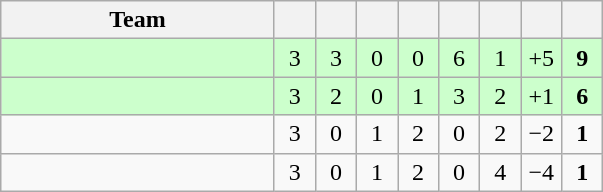<table class="wikitable" style="text-align: center;">
<tr>
<th width="175">Team</th>
<th width="20"></th>
<th width="20"></th>
<th width="20"></th>
<th width="20"></th>
<th width="20"></th>
<th width="20"></th>
<th width="20"></th>
<th width="20"></th>
</tr>
<tr style="background:#ccffcc;">
<td align=left></td>
<td>3</td>
<td>3</td>
<td>0</td>
<td>0</td>
<td>6</td>
<td>1</td>
<td>+5</td>
<td><strong>9</strong></td>
</tr>
<tr style="background:#ccffcc;">
<td align=left></td>
<td>3</td>
<td>2</td>
<td>0</td>
<td>1</td>
<td>3</td>
<td>2</td>
<td>+1</td>
<td><strong>6</strong></td>
</tr>
<tr>
<td align=left></td>
<td>3</td>
<td>0</td>
<td>1</td>
<td>2</td>
<td>0</td>
<td>2</td>
<td>−2</td>
<td><strong>1</strong></td>
</tr>
<tr>
<td align=left></td>
<td>3</td>
<td>0</td>
<td>1</td>
<td>2</td>
<td>0</td>
<td>4</td>
<td>−4</td>
<td><strong>1</strong></td>
</tr>
</table>
